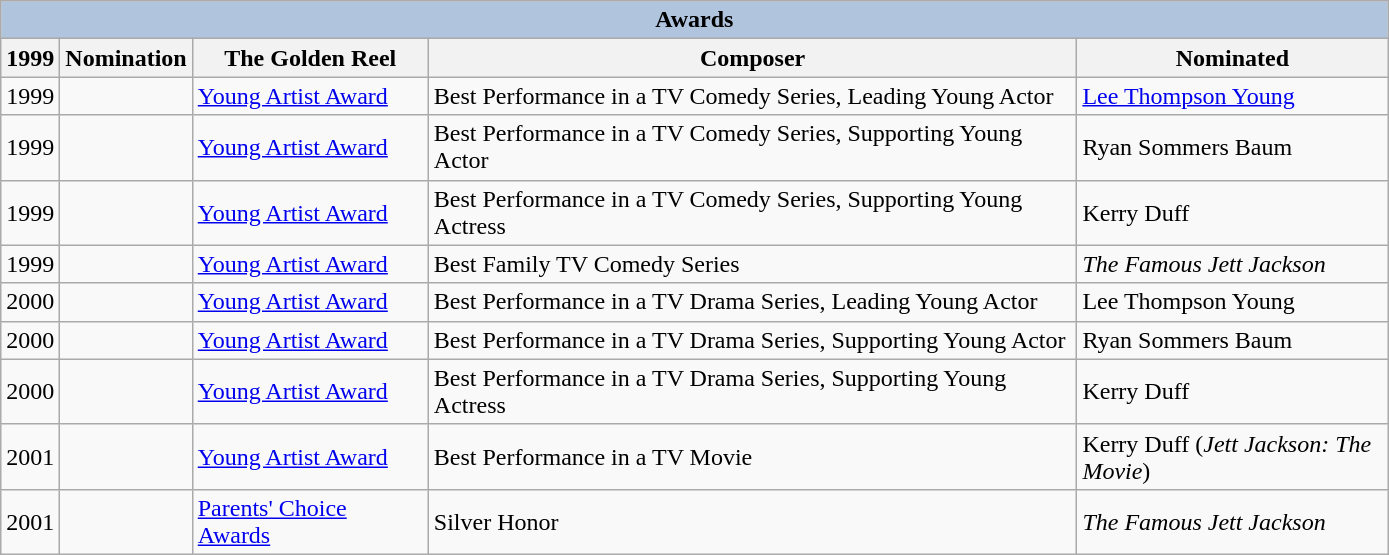<table class="wikitable" style="font-size: 100%;">
<tr>
<th colspan="5" style="background: LightSteelBlue;">Awards</th>
</tr>
<tr>
<th>1999</th>
<th width="50">Nomination</th>
<th width="150">The Golden Reel</th>
<th width="425">Composer</th>
<th width="200">Nominated</th>
</tr>
<tr>
<td>1999</td>
<td></td>
<td><a href='#'>Young Artist Award</a></td>
<td>Best Performance in a TV Comedy Series, Leading Young Actor</td>
<td><a href='#'>Lee Thompson Young</a></td>
</tr>
<tr>
<td>1999</td>
<td></td>
<td><a href='#'>Young Artist Award</a></td>
<td>Best Performance in a TV Comedy Series, Supporting Young Actor</td>
<td>Ryan Sommers Baum</td>
</tr>
<tr>
<td>1999</td>
<td></td>
<td><a href='#'>Young Artist Award</a></td>
<td>Best Performance in a TV Comedy Series, Supporting Young Actress</td>
<td>Kerry Duff</td>
</tr>
<tr>
<td>1999</td>
<td></td>
<td><a href='#'>Young Artist Award</a></td>
<td>Best Family TV Comedy Series</td>
<td><em>The Famous Jett Jackson</em></td>
</tr>
<tr>
<td>2000</td>
<td></td>
<td><a href='#'>Young Artist Award</a></td>
<td>Best Performance in a TV Drama Series, Leading Young Actor</td>
<td>Lee Thompson Young</td>
</tr>
<tr>
<td>2000</td>
<td></td>
<td><a href='#'>Young Artist Award</a></td>
<td>Best Performance in a TV Drama Series, Supporting Young Actor</td>
<td>Ryan Sommers Baum</td>
</tr>
<tr>
<td>2000</td>
<td></td>
<td><a href='#'>Young Artist Award</a></td>
<td>Best Performance in a TV Drama Series, Supporting Young Actress</td>
<td>Kerry Duff</td>
</tr>
<tr>
<td>2001</td>
<td></td>
<td><a href='#'>Young Artist Award</a></td>
<td>Best Performance in a TV Movie</td>
<td>Kerry Duff (<em>Jett Jackson: The Movie</em>)</td>
</tr>
<tr>
<td>2001</td>
<td></td>
<td><a href='#'>Parents' Choice Awards</a></td>
<td>Silver Honor</td>
<td><em>The Famous Jett Jackson</em></td>
</tr>
</table>
